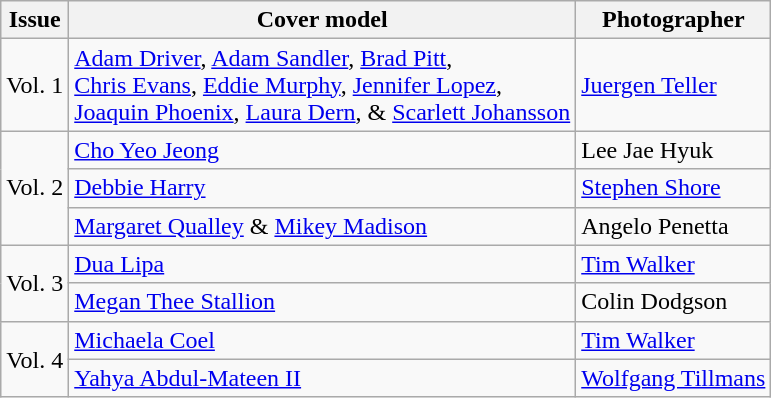<table class="sortable wikitable">
<tr>
<th>Issue</th>
<th>Cover model</th>
<th>Photographer</th>
</tr>
<tr>
<td>Vol. 1</td>
<td><a href='#'>Adam Driver</a>, <a href='#'>Adam Sandler</a>, <a href='#'>Brad Pitt</a>,<br><a href='#'>Chris Evans</a>, <a href='#'>Eddie Murphy</a>, <a href='#'>Jennifer Lopez</a>,<br><a href='#'>Joaquin Phoenix</a>, <a href='#'>Laura Dern</a>, & <a href='#'>Scarlett Johansson</a></td>
<td><a href='#'>Juergen Teller</a></td>
</tr>
<tr>
<td rowspan=3>Vol. 2</td>
<td><a href='#'>Cho Yeo Jeong</a></td>
<td>Lee Jae Hyuk</td>
</tr>
<tr>
<td><a href='#'>Debbie Harry</a></td>
<td><a href='#'>Stephen Shore</a></td>
</tr>
<tr>
<td><a href='#'>Margaret Qualley</a> & <a href='#'>Mikey Madison</a></td>
<td>Angelo Penetta</td>
</tr>
<tr>
<td rowspan=2>Vol. 3</td>
<td><a href='#'>Dua Lipa</a></td>
<td><a href='#'>Tim Walker</a></td>
</tr>
<tr>
<td><a href='#'>Megan Thee Stallion</a></td>
<td>Colin Dodgson</td>
</tr>
<tr>
<td rowspan=2>Vol. 4</td>
<td><a href='#'>Michaela Coel</a></td>
<td><a href='#'>Tim Walker</a></td>
</tr>
<tr>
<td><a href='#'>Yahya Abdul-Mateen II</a></td>
<td><a href='#'>Wolfgang Tillmans</a></td>
</tr>
</table>
